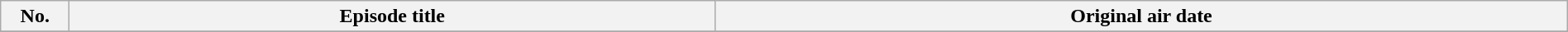<table class="wikitable plainrowheaders" style="width:100%; margin:auto; background:#FFF;">
<tr>
<th style="width:3em;">No.</th>
<th>Episode title</th>
<th>Original air date</th>
</tr>
<tr>
</tr>
</table>
